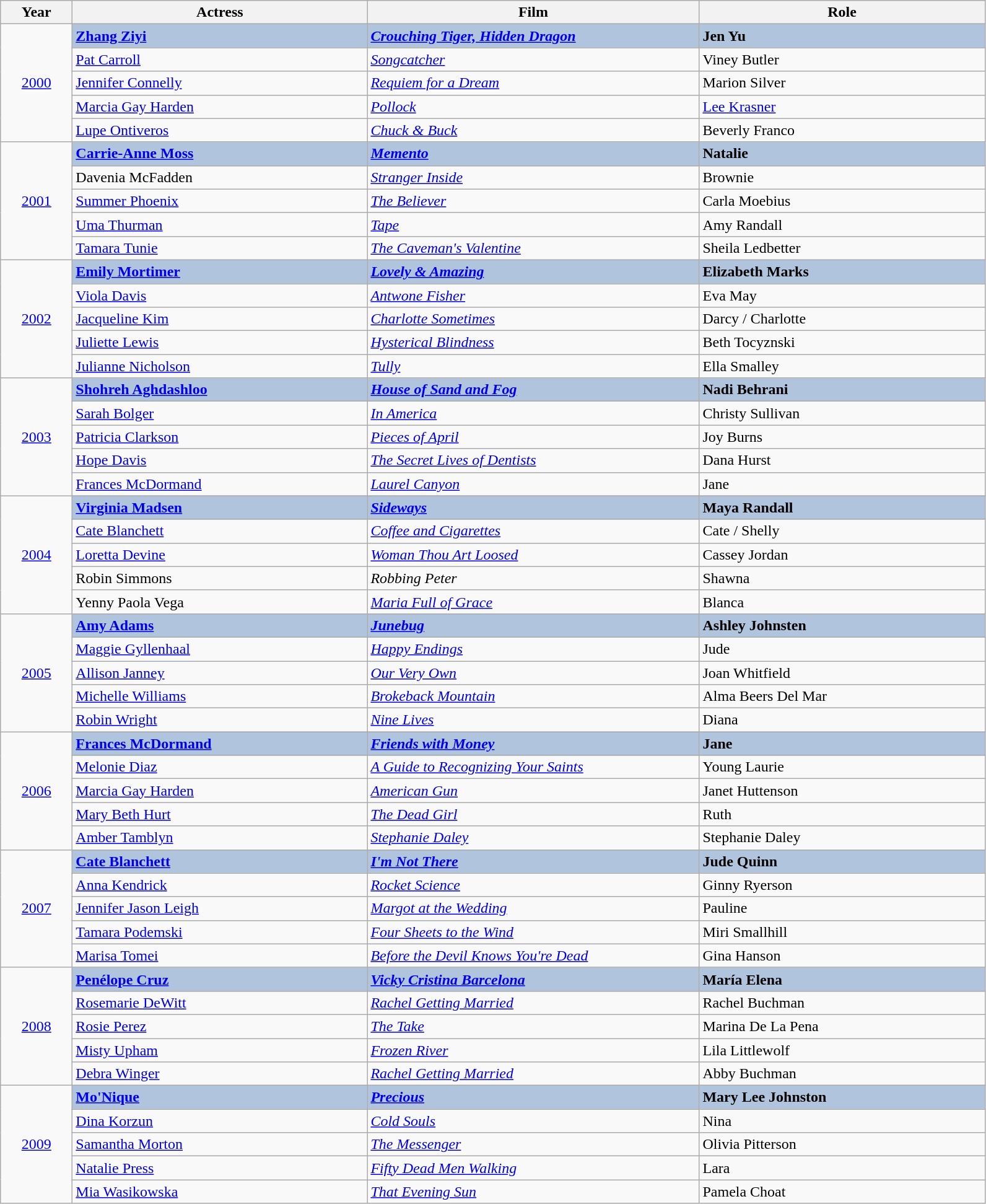<table class=wikitable style="width="87%">
<tr>
<th width="70"><strong>Year</strong></th>
<th width="310"><strong>Actress</strong></th>
<th width="350"><strong>Film</strong></th>
<th width="300"><strong>Role</strong></th>
</tr>
<tr>
<td rowspan="5" style="text-align:center;"><a href='#'>2000</a><br></td>
<td style="background:#B0C4DE;"><strong><a href='#'>Zhang Ziyi</a></strong></td>
<td style="background:#B0C4DE;"><strong><em><a href='#'>Crouching Tiger, Hidden Dragon</a></em></strong></td>
<td style="background:#B0C4DE;"><strong>Jen Yu</strong></td>
</tr>
<tr>
<td><a href='#'>Pat Carroll</a></td>
<td><em><a href='#'>Songcatcher</a></em></td>
<td>Viney Butler</td>
</tr>
<tr>
<td><a href='#'>Jennifer Connelly</a></td>
<td><em><a href='#'>Requiem for a Dream</a></em></td>
<td>Marion Silver</td>
</tr>
<tr>
<td><a href='#'>Marcia Gay Harden</a></td>
<td><em><a href='#'>Pollock</a></em></td>
<td><a href='#'>Lee Krasner</a></td>
</tr>
<tr>
<td><a href='#'>Lupe Ontiveros</a></td>
<td><em><a href='#'>Chuck & Buck</a></em></td>
<td>Beverly Franco</td>
</tr>
<tr>
<td rowspan="5" style="text-align:center;"><a href='#'>2001</a><br></td>
<td style="background:#B0C4DE;"><strong><a href='#'>Carrie-Anne Moss</a></strong></td>
<td style="background:#B0C4DE;"><strong><em><a href='#'>Memento</a></em></strong></td>
<td style="background:#B0C4DE;"><strong>Natalie</strong></td>
</tr>
<tr>
<td>Davenia McFadden</td>
<td><em><a href='#'>Stranger Inside</a></em></td>
<td>Brownie</td>
</tr>
<tr>
<td><a href='#'>Summer Phoenix</a></td>
<td><em><a href='#'>The Believer</a></em></td>
<td>Carla Moebius</td>
</tr>
<tr>
<td><a href='#'>Uma Thurman</a></td>
<td><em><a href='#'>Tape</a></em></td>
<td>Amy Randall</td>
</tr>
<tr>
<td><a href='#'>Tamara Tunie</a></td>
<td><em><a href='#'>The Caveman's Valentine</a></em></td>
<td>Sheila Ledbetter</td>
</tr>
<tr>
<td rowspan="5" style="text-align:center;"><a href='#'>2002</a><br></td>
<td style="background:#B0C4DE;"><strong><a href='#'>Emily Mortimer</a></strong></td>
<td style="background:#B0C4DE;"><strong><em><a href='#'>Lovely & Amazing</a></em></strong></td>
<td style="background:#B0C4DE;"><strong>Elizabeth Marks</strong></td>
</tr>
<tr>
<td><a href='#'>Viola Davis</a></td>
<td><em><a href='#'>Antwone Fisher</a></em></td>
<td>Eva May</td>
</tr>
<tr>
<td><a href='#'>Jacqueline Kim</a></td>
<td><em><a href='#'>Charlotte Sometimes</a></em></td>
<td>Darcy / Charlotte</td>
</tr>
<tr>
<td><a href='#'>Juliette Lewis</a></td>
<td><em><a href='#'>Hysterical Blindness</a></em></td>
<td>Beth Tocyznski</td>
</tr>
<tr>
<td><a href='#'>Julianne Nicholson</a></td>
<td><em><a href='#'>Tully</a></em></td>
<td>Ella Smalley</td>
</tr>
<tr>
<td rowspan="5" style="text-align:center;"><a href='#'>2003</a><br></td>
<td style="background:#B0C4DE;"><strong><a href='#'>Shohreh Aghdashloo</a></strong></td>
<td style="background:#B0C4DE;"><strong><em><a href='#'>House of Sand and Fog</a></em></strong></td>
<td style="background:#B0C4DE;"><strong>Nadi Behrani </strong></td>
</tr>
<tr>
<td><a href='#'>Sarah Bolger</a></td>
<td><em><a href='#'>In America</a></em></td>
<td>Christy Sullivan</td>
</tr>
<tr>
<td><a href='#'>Patricia Clarkson</a></td>
<td><em><a href='#'>Pieces of April</a></em></td>
<td>Joy Burns</td>
</tr>
<tr>
<td><a href='#'>Hope Davis</a></td>
<td><em><a href='#'>The Secret Lives of Dentists</a></em></td>
<td>Dana Hurst</td>
</tr>
<tr>
<td><a href='#'>Frances McDormand</a></td>
<td><em><a href='#'>Laurel Canyon</a></em></td>
<td>Jane</td>
</tr>
<tr>
<td rowspan="5" style="text-align:center;"><a href='#'>2004</a><br></td>
<td style="background:#B0C4DE;"><strong><a href='#'>Virginia Madsen</a></strong></td>
<td style="background:#B0C4DE;"><strong><em><a href='#'>Sideways</a></em></strong></td>
<td style="background:#B0C4DE;"><strong>Maya Randall </strong></td>
</tr>
<tr>
<td><a href='#'>Cate Blanchett</a></td>
<td><em><a href='#'>Coffee and Cigarettes</a></em></td>
<td>Cate / Shelly</td>
</tr>
<tr>
<td><a href='#'>Loretta Devine</a></td>
<td><em><a href='#'>Woman Thou Art Loosed</a></em></td>
<td>Cassey Jordan</td>
</tr>
<tr>
<td>Robin Simmons</td>
<td><em>Robbing Peter</em></td>
<td>Shawna</td>
</tr>
<tr>
<td>Yenny Paola Vega</td>
<td><em><a href='#'>Maria Full of Grace</a></em></td>
<td>Blanca</td>
</tr>
<tr>
<td rowspan="5" style="text-align:center;"><a href='#'>2005</a><br></td>
<td style="background:#B0C4DE;"><strong><a href='#'>Amy Adams</a></strong></td>
<td style="background:#B0C4DE;"><strong><em><a href='#'>Junebug</a></em></strong></td>
<td style="background:#B0C4DE;"><strong>Ashley Johnsten </strong></td>
</tr>
<tr>
<td><a href='#'>Maggie Gyllenhaal</a></td>
<td><em><a href='#'>Happy Endings</a></em></td>
<td>Jude</td>
</tr>
<tr>
<td><a href='#'>Allison Janney</a></td>
<td><em><a href='#'>Our Very Own</a></em></td>
<td>Joan Whitfield</td>
</tr>
<tr>
<td><a href='#'>Michelle Williams</a></td>
<td><em><a href='#'>Brokeback Mountain</a></em></td>
<td>Alma Beers Del Mar</td>
</tr>
<tr>
<td><a href='#'>Robin Wright</a></td>
<td><em><a href='#'>Nine Lives</a></em></td>
<td>Diana</td>
</tr>
<tr>
<td rowspan="5" style="text-align:center;"><a href='#'>2006</a><br></td>
<td style="background:#B0C4DE;"><strong><a href='#'>Frances McDormand</a></strong></td>
<td style="background:#B0C4DE;"><strong><em><a href='#'>Friends with Money</a></em></strong></td>
<td style="background:#B0C4DE;"><strong>Jane</strong></td>
</tr>
<tr>
<td><a href='#'>Melonie Diaz</a></td>
<td><em><a href='#'>A Guide to Recognizing Your Saints</a></em></td>
<td>Young Laurie</td>
</tr>
<tr>
<td><a href='#'>Marcia Gay Harden</a></td>
<td><em><a href='#'>American Gun</a></em></td>
<td>Janet Huttenson</td>
</tr>
<tr>
<td><a href='#'>Mary Beth Hurt</a></td>
<td><em><a href='#'>The Dead Girl</a></em></td>
<td>Ruth</td>
</tr>
<tr>
<td><a href='#'>Amber Tamblyn</a></td>
<td><em><a href='#'>Stephanie Daley</a></em></td>
<td>Stephanie Daley</td>
</tr>
<tr>
<td rowspan="5" style="text-align:center;"><a href='#'>2007</a><br></td>
<td style="background:#B0C4DE;"><strong><a href='#'>Cate Blanchett</a></strong></td>
<td style="background:#B0C4DE;"><strong><em><a href='#'>I'm Not There</a></em></strong></td>
<td style="background:#B0C4DE;"><strong>Jude Quinn </strong></td>
</tr>
<tr>
<td><a href='#'>Anna Kendrick</a></td>
<td><em><a href='#'>Rocket Science</a></em></td>
<td>Ginny Ryerson</td>
</tr>
<tr>
<td><a href='#'>Jennifer Jason Leigh</a></td>
<td><em><a href='#'>Margot at the Wedding</a></em></td>
<td>Pauline</td>
</tr>
<tr>
<td><a href='#'>Tamara Podemski</a></td>
<td><em><a href='#'>Four Sheets to the Wind</a></em></td>
<td>Miri Smallhill</td>
</tr>
<tr>
<td><a href='#'>Marisa Tomei</a></td>
<td><em><a href='#'>Before the Devil Knows You're Dead</a></em></td>
<td>Gina Hanson</td>
</tr>
<tr>
<td rowspan="5" style="text-align:center;"><a href='#'>2008</a><br></td>
<td style="background:#B0C4DE;"><strong><a href='#'>Penélope Cruz</a></strong></td>
<td style="background:#B0C4DE;"><strong><em><a href='#'>Vicky Cristina Barcelona</a></em></strong></td>
<td style="background:#B0C4DE;"><strong>María Elena </strong></td>
</tr>
<tr>
<td><a href='#'>Rosemarie DeWitt</a></td>
<td><em><a href='#'>Rachel Getting Married</a></em></td>
<td>Rachel Buchman</td>
</tr>
<tr>
<td><a href='#'>Rosie Perez</a></td>
<td><em><a href='#'>The Take</a></em></td>
<td>Marina De La Pena</td>
</tr>
<tr>
<td><a href='#'>Misty Upham</a></td>
<td><em><a href='#'>Frozen River</a></em></td>
<td>Lila Littlewolf</td>
</tr>
<tr>
<td><a href='#'>Debra Winger</a></td>
<td><em><a href='#'>Rachel Getting Married</a></em></td>
<td>Abby Buchman</td>
</tr>
<tr>
<td rowspan="5" style="text-align:center;"><a href='#'>2009</a><br></td>
<td style="background:#B0C4DE;"><strong><a href='#'>Mo'Nique</a></strong></td>
<td style="background:#B0C4DE;"><strong><em><a href='#'>Precious</a></em></strong></td>
<td style="background:#B0C4DE;"><strong>Mary Lee Johnston </strong></td>
</tr>
<tr>
<td><a href='#'>Dina Korzun</a></td>
<td><em><a href='#'>Cold Souls</a></em></td>
<td>Nina</td>
</tr>
<tr>
<td><a href='#'>Samantha Morton</a></td>
<td><em><a href='#'>The Messenger</a></em></td>
<td>Olivia Pitterson</td>
</tr>
<tr>
<td><a href='#'>Natalie Press</a></td>
<td><em><a href='#'>Fifty Dead Men Walking</a></em></td>
<td>Lara</td>
</tr>
<tr>
<td><a href='#'>Mia Wasikowska</a></td>
<td><em><a href='#'>That Evening Sun</a></em></td>
<td>Pamela Choat</td>
</tr>
</table>
